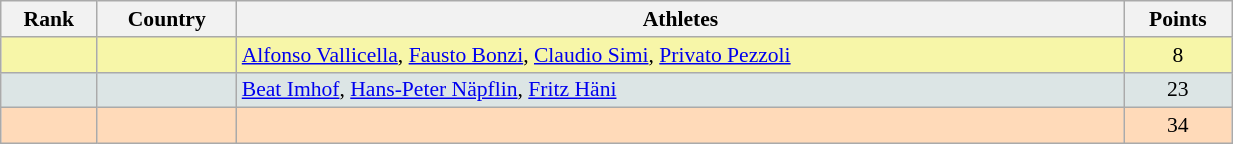<table class="wikitable" width=65% style="font-size:90%; text-align:center;">
<tr>
<th>Rank</th>
<th>Country</th>
<th>Athletes</th>
<th>Points</th>
</tr>
<tr bgcolor="#F7F6A8">
<td></td>
<td align=left></td>
<td align=left><a href='#'>Alfonso Vallicella</a>, <a href='#'>Fausto Bonzi</a>, <a href='#'>Claudio Simi</a>, <a href='#'>Privato Pezzoli</a></td>
<td>8</td>
</tr>
<tr bgcolor="#DCE5E5">
<td></td>
<td align=left></td>
<td align=left><a href='#'>Beat Imhof</a>, <a href='#'>Hans-Peter Näpflin</a>, <a href='#'>Fritz Häni</a></td>
<td>23</td>
</tr>
<tr bgcolor="#FFDAB9">
<td></td>
<td align=left></td>
<td></td>
<td>34</td>
</tr>
</table>
